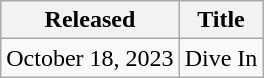<table class="wikitable">
<tr>
<th>Released</th>
<th>Title</th>
</tr>
<tr>
<td>October 18, 2023</td>
<td>Dive In</td>
</tr>
</table>
